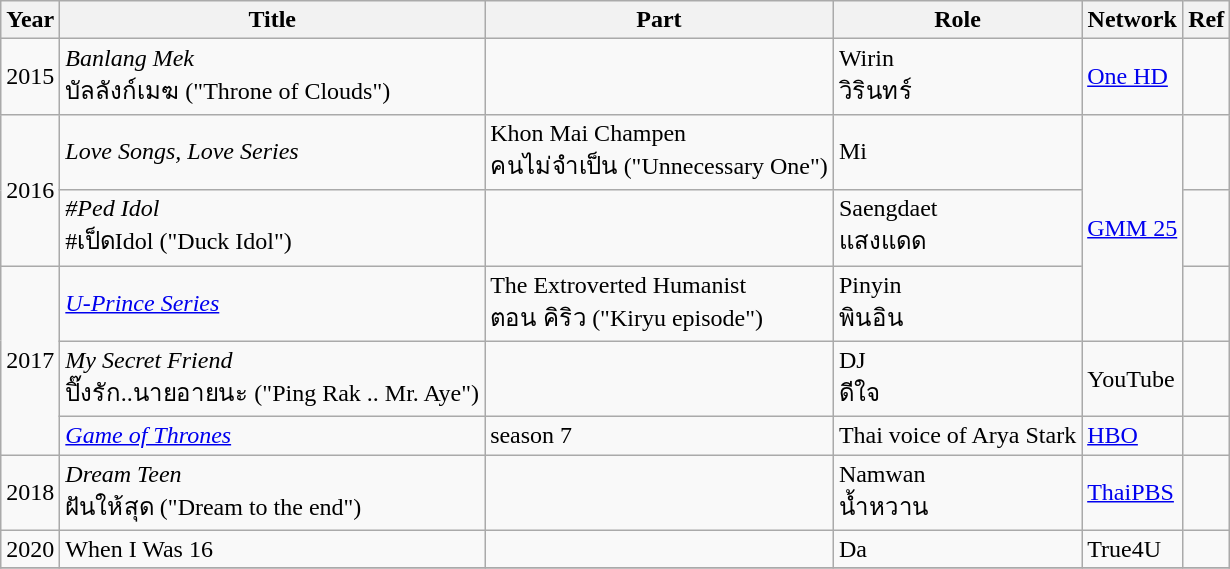<table class="wikitable" style="text-align:left;">
<tr>
<th>Year</th>
<th>Title</th>
<th>Part</th>
<th>Role</th>
<th>Network</th>
<th>Ref</th>
</tr>
<tr>
<td>2015</td>
<td><em>Banlang Mek</em> <br> บัลลังก์เมฆ ("Throne of Clouds")</td>
<td></td>
<td>Wirin <br> วิรินทร์</td>
<td><a href='#'>One HD</a></td>
<td></td>
</tr>
<tr>
<td rowspan="2">2016</td>
<td><em>Love Songs, Love Series</em></td>
<td>Khon Mai Champen <br> คนไม่จำเป็น ("Unnecessary One")</td>
<td>Mi<br></td>
<td rowspan="3"><a href='#'>GMM 25</a></td>
<td></td>
</tr>
<tr>
<td><em>#Ped Idol</em> <br> #เป็ดIdol ("Duck Idol")</td>
<td></td>
<td>Saengdaet <br> แสงแดด</td>
<td></td>
</tr>
<tr>
<td rowspan="3">2017</td>
<td><em><a href='#'>U-Prince Series</a></em></td>
<td>The Extroverted Humanist <br> ตอน คิริว ("Kiryu episode")</td>
<td>Pinyin <br> พินอิน</td>
<td></td>
</tr>
<tr>
<td><em>My Secret Friend</em> <br> ปิ๊งรัก..นายอายนะ ("Ping Rak .. Mr. Aye")</td>
<td></td>
<td>DJ<br> ดีใจ</td>
<td>YouTube</td>
<td></td>
</tr>
<tr>
<td><em><a href='#'>Game of Thrones</a></em></td>
<td>season 7</td>
<td>Thai voice of Arya Stark</td>
<td><a href='#'>HBO</a></td>
<td></td>
</tr>
<tr>
<td rowspan="1">2018</td>
<td><em>Dream Teen</em><br> ฝันให้สุด ("Dream to the end")</td>
<td></td>
<td>Namwan<br> น้ำหวาน</td>
<td><a href='#'>ThaiPBS</a></td>
<td></td>
</tr>
<tr>
<td>2020</td>
<td>When I Was 16</td>
<td></td>
<td>Da</td>
<td>True4U</td>
<td></td>
</tr>
<tr>
</tr>
</table>
